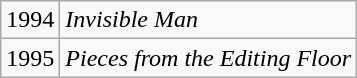<table class="wikitable">
<tr>
<td>1994</td>
<td><em>Invisible Man</em></td>
</tr>
<tr>
<td>1995</td>
<td><em>Pieces from the Editing Floor</em></td>
</tr>
</table>
